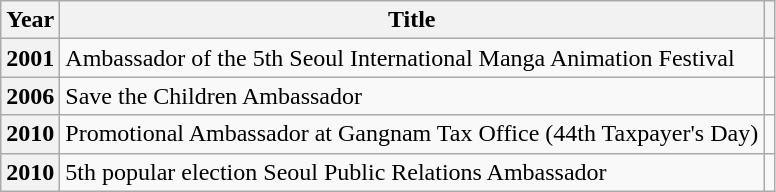<table class="wikitable plainrowheaders">
<tr>
<th scope="col">Year</th>
<th scope="col">Title</th>
<th scope="col" class="unsortable"></th>
</tr>
<tr>
<th scope="row">2001</th>
<td>Ambassador of the 5th Seoul International Manga Animation Festival</td>
<td></td>
</tr>
<tr>
<th scope="row">2006</th>
<td>Save the Children Ambassador</td>
<td></td>
</tr>
<tr>
<th scope="row">2010</th>
<td>Promotional Ambassador at Gangnam Tax Office (44th Taxpayer's Day)</td>
<td></td>
</tr>
<tr>
<th scope="row">2010</th>
<td>5th popular election Seoul Public Relations Ambassador</td>
<td></td>
</tr>
</table>
